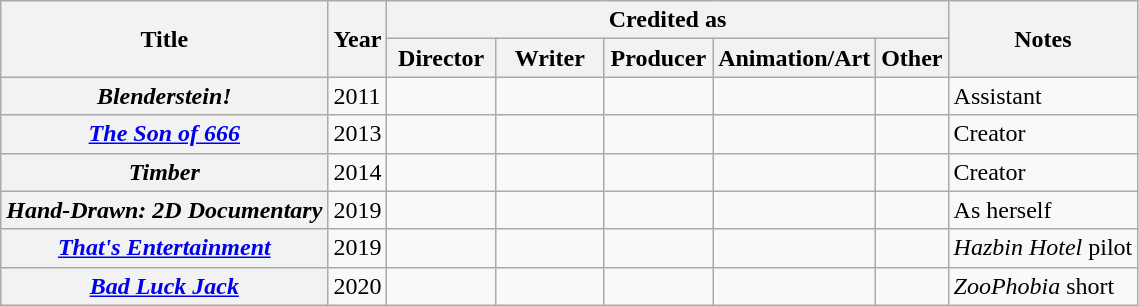<table class="wikitable plainrowheaders sortable">
<tr>
<th rowspan="2">Title</th>
<th rowspan="2">Year</th>
<th colspan="5">Credited as</th>
<th rowspan="2">Notes</th>
</tr>
<tr>
<th width="65">Director</th>
<th width="65">Writer</th>
<th width="65">Producer</th>
<th>Animation/Art</th>
<th>Other</th>
</tr>
<tr>
<th scope="row"><em>Blenderstein!</em></th>
<td>2011</td>
<td></td>
<td></td>
<td></td>
<td></td>
<td></td>
<td>Assistant</td>
</tr>
<tr>
<th scope="row"><em><a href='#'>The Son of 666</a></em></th>
<td>2013</td>
<td></td>
<td></td>
<td></td>
<td></td>
<td></td>
<td>Creator</td>
</tr>
<tr>
<th scope="row"><em>Timber</em></th>
<td>2014</td>
<td></td>
<td></td>
<td></td>
<td></td>
<td></td>
<td>Creator</td>
</tr>
<tr>
<th scope="row"><em>Hand-Drawn: 2D Documentary</em></th>
<td>2019</td>
<td></td>
<td></td>
<td></td>
<td></td>
<td></td>
<td>As herself</td>
</tr>
<tr>
<th scope="row"><em><a href='#'>That's Entertainment</a></em></th>
<td>2019</td>
<td></td>
<td></td>
<td></td>
<td></td>
<td></td>
<td><em>Hazbin Hotel</em> pilot</td>
</tr>
<tr>
<th scope="row"><em><a href='#'>Bad Luck Jack</a></em></th>
<td>2020</td>
<td></td>
<td></td>
<td></td>
<td></td>
<td></td>
<td><em>ZooPhobia</em> short</td>
</tr>
</table>
